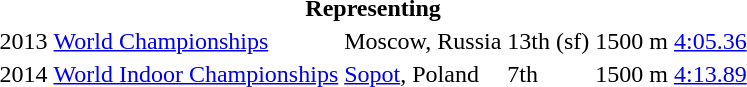<table>
<tr>
<th colspan="6">Representing </th>
</tr>
<tr>
<td>2013</td>
<td><a href='#'>World Championships</a></td>
<td>Moscow, Russia</td>
<td>13th (sf)</td>
<td>1500 m</td>
<td><a href='#'>4:05.36</a></td>
</tr>
<tr>
<td>2014</td>
<td><a href='#'>World Indoor Championships</a></td>
<td><a href='#'>Sopot</a>, Poland</td>
<td>7th</td>
<td>1500 m</td>
<td><a href='#'>4:13.89</a></td>
</tr>
</table>
